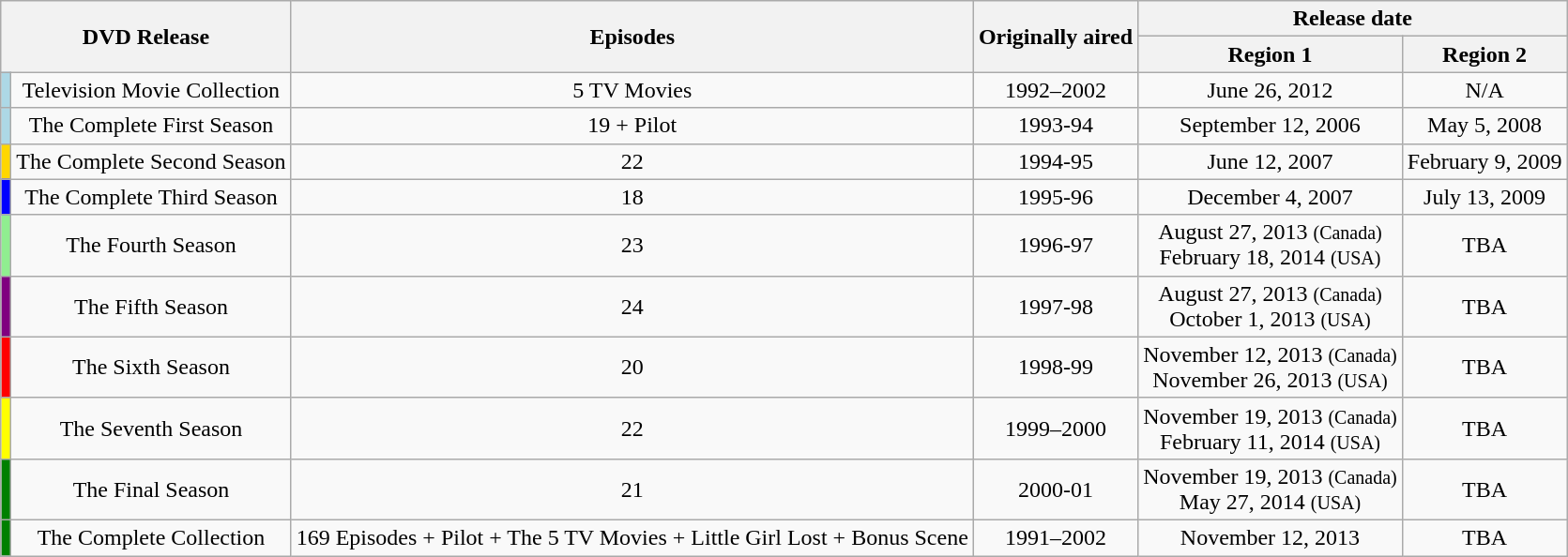<table class="wikitable">
<tr>
<th colspan="2" rowspan="2">DVD Release</th>
<th rowspan="2">Episodes</th>
<th rowspan="2">Originally aired</th>
<th colspan="4">Release date</th>
</tr>
<tr>
<th>Region 1</th>
<th colspan="3">Region 2</th>
</tr>
<tr>
<td style="background:lightblue; height:10px;"></td>
<td style="text-align:center;">Television Movie Collection</td>
<td style="text-align:center;">5 TV Movies</td>
<td style="text-align:center;">1992–2002</td>
<td style="text-align:center;">June 26, 2012</td>
<td style="text-align:center;">N/A</td>
</tr>
<tr>
<td style="background:lightblue; height:10px;"></td>
<td style="text-align:center;">The Complete First Season</td>
<td style="text-align:center;">19 + Pilot</td>
<td style="text-align:center;">1993-94</td>
<td style="text-align:center;">September 12, 2006</td>
<td style="text-align:center;">May 5, 2008</td>
</tr>
<tr>
<td style="background:gold; height:10px;"></td>
<td style="text-align:center;">The Complete Second Season</td>
<td style="text-align:center;">22</td>
<td style="text-align:center;">1994-95</td>
<td style="text-align:center;">June 12, 2007</td>
<td style="text-align:center;">February 9, 2009</td>
</tr>
<tr>
<td style="background:blue; height:10px;"></td>
<td style="text-align:center;">The Complete Third Season</td>
<td style="text-align:center;">18</td>
<td style="text-align:center;">1995-96</td>
<td style="text-align:center;">December 4, 2007</td>
<td style="text-align:center;">July 13, 2009</td>
</tr>
<tr>
<td style="background:lightgreen; height:10px;"></td>
<td style="text-align:center;">The Fourth Season</td>
<td style="text-align:center;">23</td>
<td style="text-align:center;">1996-97</td>
<td style="text-align:center;">August 27, 2013 <small>(Canada)</small><br>February 18, 2014 <small>(USA)</small></td>
<td style="text-align:center;">TBA</td>
</tr>
<tr>
<td style="background:purple; height:10px;"></td>
<td style="text-align:center;">The Fifth Season</td>
<td style="text-align:center;">24</td>
<td style="text-align:center;">1997-98</td>
<td style="text-align:center;">August 27, 2013 <small>(Canada)</small><br>October 1, 2013 <small>(USA)</small></td>
<td style="text-align:center;">TBA</td>
</tr>
<tr>
<td style="background:red; height:10px;"></td>
<td style="text-align:center;">The Sixth Season</td>
<td style="text-align:center;">20</td>
<td style="text-align:center;">1998-99</td>
<td style="text-align:center;">November 12, 2013 <small>(Canada)</small><br>November 26, 2013 <small>(USA)</small></td>
<td style="text-align:center;">TBA</td>
</tr>
<tr>
<td style="background:yellow; height:10px;"></td>
<td style="text-align:center;">The Seventh Season</td>
<td style="text-align:center;">22</td>
<td style="text-align:center;">1999–2000</td>
<td style="text-align:center;">November 19, 2013 <small>(Canada)</small><br>February 11, 2014 <small>(USA)</small></td>
<td style="text-align:center;">TBA</td>
</tr>
<tr>
<td style="background:green; height:10px;"></td>
<td style="text-align:center;">The Final Season</td>
<td style="text-align:center;">21</td>
<td style="text-align:center;">2000-01</td>
<td style="text-align:center;">November 19, 2013 <small>(Canada)</small><br>May 27, 2014 <small>(USA)</small></td>
<td style="text-align:center;">TBA</td>
</tr>
<tr>
<td style="background:green; height:10px;"></td>
<td style="text-align:center;">The Complete Collection</td>
<td style="text-align:center;">169 Episodes + Pilot + The 5 TV Movies + Little Girl Lost + Bonus Scene</td>
<td style="text-align:center;">1991–2002</td>
<td style="text-align:center;">November 12, 2013</td>
<td style="text-align:center;">TBA</td>
</tr>
</table>
